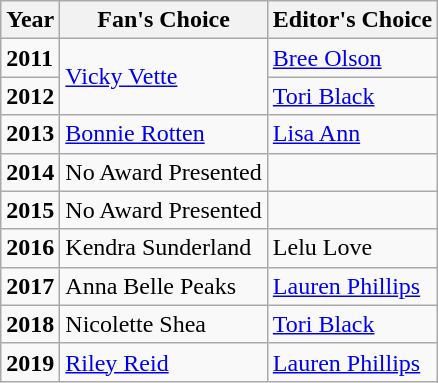<table class="wikitable">
<tr>
<th>Year</th>
<th>Fan's Choice</th>
<th>Editor's Choice</th>
</tr>
<tr>
<td><strong>2011</strong></td>
<td rowspan="2"><a href='#'>Vicky Vette</a></td>
<td><a href='#'>Bree Olson</a></td>
</tr>
<tr>
<td><strong>2012</strong></td>
<td><a href='#'>Tori Black</a></td>
</tr>
<tr>
<td><strong>2013</strong></td>
<td><a href='#'>Bonnie Rotten</a></td>
<td><a href='#'>Lisa Ann</a></td>
</tr>
<tr>
<td><strong>2014</strong></td>
<td>No Award Presented</td>
<td></td>
</tr>
<tr>
<td><strong>2015</strong></td>
<td>No Award Presented</td>
<td></td>
</tr>
<tr>
<td><strong>2016</strong></td>
<td>Kendra Sunderland</td>
<td>Lelu Love</td>
</tr>
<tr>
<td><strong>2017</strong></td>
<td>Anna Belle Peaks</td>
<td><a href='#'>Lauren Phillips</a></td>
</tr>
<tr>
<td><strong>2018</strong></td>
<td>Nicolette Shea</td>
<td><a href='#'>Tori Black</a></td>
</tr>
<tr>
<td><strong>2019</strong></td>
<td><a href='#'>Riley Reid</a></td>
<td><a href='#'>Lauren Phillips</a></td>
</tr>
</table>
